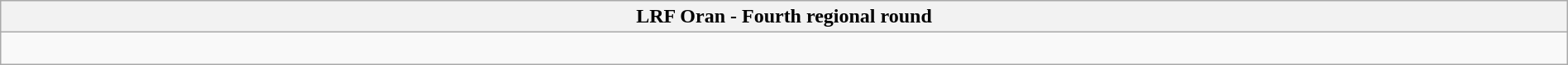<table class="wikitable collapsible collapsed" style="width:100%">
<tr>
<th>LRF Oran - Fourth regional round</th>
</tr>
<tr>
<td><br>





</td>
</tr>
</table>
